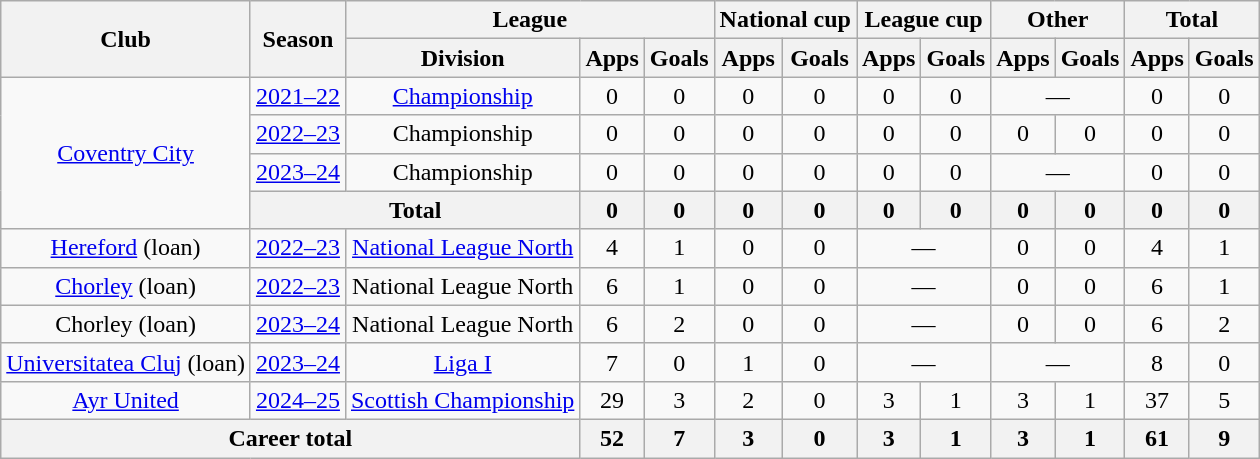<table class=wikitable style="text-align: center">
<tr>
<th rowspan=2>Club</th>
<th rowspan=2>Season</th>
<th colspan=3>League</th>
<th colspan=2>National cup</th>
<th colspan=2>League cup</th>
<th colspan=2>Other</th>
<th colspan=2>Total</th>
</tr>
<tr>
<th>Division</th>
<th>Apps</th>
<th>Goals</th>
<th>Apps</th>
<th>Goals</th>
<th>Apps</th>
<th>Goals</th>
<th>Apps</th>
<th>Goals</th>
<th>Apps</th>
<th>Goals</th>
</tr>
<tr>
<td rowspan=4><a href='#'>Coventry City</a></td>
<td><a href='#'>2021–22</a></td>
<td><a href='#'>Championship</a></td>
<td>0</td>
<td>0</td>
<td>0</td>
<td>0</td>
<td>0</td>
<td>0</td>
<td colspan=2>—</td>
<td>0</td>
<td>0</td>
</tr>
<tr>
<td><a href='#'>2022–23</a></td>
<td>Championship</td>
<td>0</td>
<td>0</td>
<td>0</td>
<td>0</td>
<td>0</td>
<td>0</td>
<td>0</td>
<td>0</td>
<td>0</td>
<td>0</td>
</tr>
<tr>
<td><a href='#'>2023–24</a></td>
<td>Championship</td>
<td>0</td>
<td>0</td>
<td>0</td>
<td>0</td>
<td>0</td>
<td>0</td>
<td colspan=2>—</td>
<td>0</td>
<td>0</td>
</tr>
<tr>
<th colspan=2>Total</th>
<th>0</th>
<th>0</th>
<th>0</th>
<th>0</th>
<th>0</th>
<th>0</th>
<th>0</th>
<th>0</th>
<th>0</th>
<th>0</th>
</tr>
<tr>
<td><a href='#'>Hereford</a> (loan)</td>
<td><a href='#'>2022–23</a></td>
<td><a href='#'>National League North</a></td>
<td>4</td>
<td>1</td>
<td>0</td>
<td>0</td>
<td colspan=2>—</td>
<td>0</td>
<td>0</td>
<td>4</td>
<td>1</td>
</tr>
<tr>
<td><a href='#'>Chorley</a> (loan)</td>
<td><a href='#'>2022–23</a></td>
<td>National League North</td>
<td>6</td>
<td>1</td>
<td>0</td>
<td>0</td>
<td colspan=2>—</td>
<td>0</td>
<td>0</td>
<td>6</td>
<td>1</td>
</tr>
<tr>
<td>Chorley (loan)</td>
<td><a href='#'>2023–24</a></td>
<td>National League North</td>
<td>6</td>
<td>2</td>
<td>0</td>
<td>0</td>
<td colspan=2>—</td>
<td>0</td>
<td>0</td>
<td>6</td>
<td>2</td>
</tr>
<tr>
<td><a href='#'>Universitatea Cluj</a> (loan)</td>
<td><a href='#'>2023–24</a></td>
<td><a href='#'>Liga I</a></td>
<td>7</td>
<td>0</td>
<td>1</td>
<td>0</td>
<td colspan=2>—</td>
<td colspan=2>—</td>
<td>8</td>
<td>0</td>
</tr>
<tr>
<td><a href='#'>Ayr United</a></td>
<td><a href='#'>2024–25</a></td>
<td><a href='#'>Scottish Championship</a></td>
<td>29</td>
<td>3</td>
<td>2</td>
<td>0</td>
<td>3</td>
<td>1</td>
<td>3</td>
<td>1</td>
<td>37</td>
<td>5</td>
</tr>
<tr>
<th colspan=3>Career total</th>
<th>52</th>
<th>7</th>
<th>3</th>
<th>0</th>
<th>3</th>
<th>1</th>
<th>3</th>
<th>1</th>
<th>61</th>
<th>9</th>
</tr>
</table>
